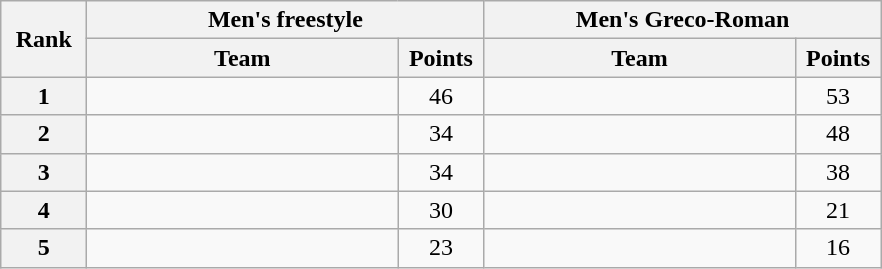<table class="wikitable" style="text-align:center;">
<tr>
<th width=50 rowspan="2">Rank</th>
<th colspan="2">Men's freestyle</th>
<th colspan="2">Men's Greco-Roman</th>
</tr>
<tr>
<th width=200>Team</th>
<th width=50>Points</th>
<th width=200>Team</th>
<th width=50>Points</th>
</tr>
<tr>
<th>1</th>
<td align=left></td>
<td>46</td>
<td align=left></td>
<td>53</td>
</tr>
<tr>
<th>2</th>
<td align=left></td>
<td>34</td>
<td align=left></td>
<td>48</td>
</tr>
<tr>
<th>3</th>
<td align=left></td>
<td>34</td>
<td align=left></td>
<td>38</td>
</tr>
<tr>
<th>4</th>
<td align=left></td>
<td>30</td>
<td align=left></td>
<td>21</td>
</tr>
<tr>
<th>5</th>
<td align=left></td>
<td>23</td>
<td align=left></td>
<td>16</td>
</tr>
</table>
